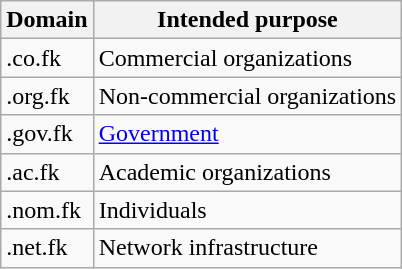<table class="wikitable">
<tr>
<th>Domain</th>
<th>Intended purpose</th>
</tr>
<tr>
<td>.co.fk</td>
<td>Commercial organizations</td>
</tr>
<tr>
<td>.org.fk</td>
<td>Non-commercial organizations</td>
</tr>
<tr>
<td>.gov.fk</td>
<td><a href='#'>Government</a></td>
</tr>
<tr>
<td>.ac.fk</td>
<td>Academic organizations</td>
</tr>
<tr>
<td>.nom.fk</td>
<td>Individuals</td>
</tr>
<tr>
<td>.net.fk</td>
<td>Network infrastructure</td>
</tr>
</table>
